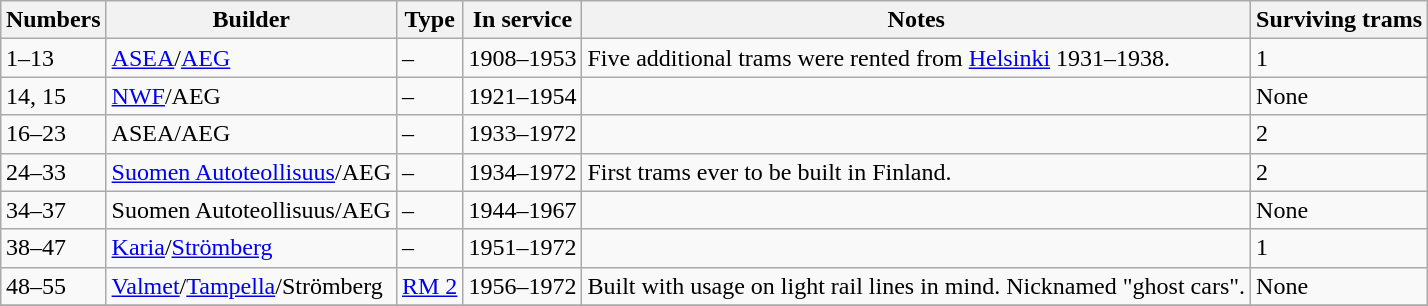<table class="wikitable" style="margin: 1em auto 1em auto">
<tr>
<th>Numbers</th>
<th>Builder</th>
<th>Type</th>
<th>In service</th>
<th>Notes</th>
<th>Surviving trams</th>
</tr>
<tr>
<td>1–13</td>
<td><a href='#'>ASEA</a>/<a href='#'>AEG</a></td>
<td>–</td>
<td>1908–1953</td>
<td>Five additional trams were rented from <a href='#'>Helsinki</a> 1931–1938.</td>
<td>1</td>
</tr>
<tr>
<td>14, 15</td>
<td><a href='#'>NWF</a>/AEG</td>
<td>–</td>
<td>1921–1954</td>
<td></td>
<td>None</td>
</tr>
<tr>
<td>16–23</td>
<td>ASEA/AEG</td>
<td>–</td>
<td>1933–1972</td>
<td></td>
<td>2</td>
</tr>
<tr>
<td>24–33</td>
<td><a href='#'>Suomen Autoteollisuus</a>/AEG</td>
<td>–</td>
<td>1934–1972</td>
<td>First trams ever to be built in Finland.</td>
<td>2</td>
</tr>
<tr>
<td>34–37</td>
<td>Suomen Autoteollisuus/AEG</td>
<td>–</td>
<td>1944–1967</td>
<td></td>
<td>None</td>
</tr>
<tr>
<td>38–47</td>
<td><a href='#'>Karia</a>/<a href='#'>Strömberg</a></td>
<td>–</td>
<td>1951–1972</td>
<td></td>
<td>1</td>
</tr>
<tr>
<td>48–55</td>
<td><a href='#'>Valmet</a>/<a href='#'>Tampella</a>/Strömberg</td>
<td><a href='#'>RM 2</a></td>
<td>1956–1972</td>
<td>Built with usage on light rail lines in mind. Nicknamed "ghost cars".</td>
<td>None</td>
</tr>
<tr>
</tr>
</table>
